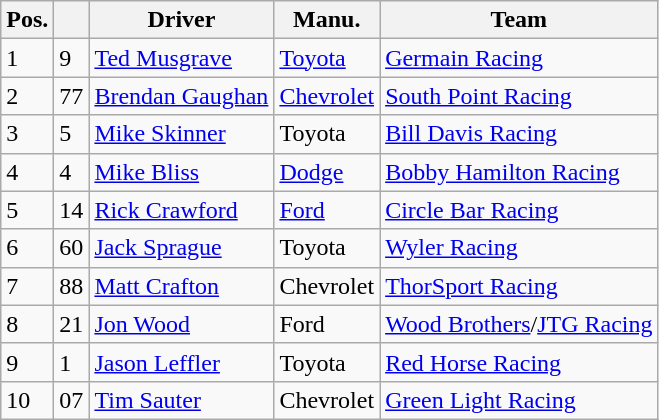<table class="wikitable">
<tr>
<th>Pos.</th>
<th></th>
<th>Driver</th>
<th>Manu.</th>
<th>Team</th>
</tr>
<tr>
<td>1</td>
<td>9</td>
<td><a href='#'>Ted Musgrave</a></td>
<td><a href='#'>Toyota</a></td>
<td><a href='#'>Germain Racing</a></td>
</tr>
<tr>
<td>2</td>
<td>77</td>
<td><a href='#'>Brendan Gaughan</a></td>
<td><a href='#'>Chevrolet</a></td>
<td><a href='#'>South Point Racing</a></td>
</tr>
<tr>
<td>3</td>
<td>5</td>
<td><a href='#'>Mike Skinner</a></td>
<td>Toyota</td>
<td><a href='#'>Bill Davis Racing</a></td>
</tr>
<tr>
<td>4</td>
<td>4</td>
<td><a href='#'>Mike Bliss</a></td>
<td><a href='#'>Dodge</a></td>
<td><a href='#'>Bobby Hamilton Racing</a></td>
</tr>
<tr>
<td>5</td>
<td>14</td>
<td><a href='#'>Rick Crawford</a></td>
<td><a href='#'>Ford</a></td>
<td><a href='#'>Circle Bar Racing</a></td>
</tr>
<tr>
<td>6</td>
<td>60</td>
<td><a href='#'>Jack Sprague</a></td>
<td>Toyota</td>
<td><a href='#'>Wyler Racing</a></td>
</tr>
<tr>
<td>7</td>
<td>88</td>
<td><a href='#'>Matt Crafton</a></td>
<td>Chevrolet</td>
<td><a href='#'>ThorSport Racing</a></td>
</tr>
<tr>
<td>8</td>
<td>21</td>
<td><a href='#'>Jon Wood</a></td>
<td>Ford</td>
<td><a href='#'>Wood Brothers</a>/<a href='#'>JTG Racing</a></td>
</tr>
<tr>
<td>9</td>
<td>1</td>
<td><a href='#'>Jason Leffler</a></td>
<td>Toyota</td>
<td><a href='#'>Red Horse Racing</a></td>
</tr>
<tr>
<td>10</td>
<td>07</td>
<td><a href='#'>Tim Sauter</a></td>
<td>Chevrolet</td>
<td><a href='#'>Green Light Racing</a></td>
</tr>
</table>
